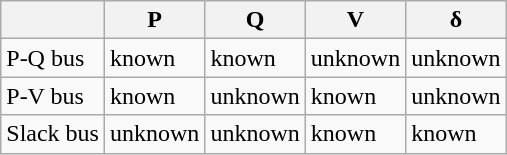<table class="wikitable">
<tr>
<th></th>
<th>P</th>
<th>Q</th>
<th>V</th>
<th>δ</th>
</tr>
<tr>
<td>P-Q bus</td>
<td>known</td>
<td>known</td>
<td>unknown</td>
<td>unknown</td>
</tr>
<tr>
<td>P-V bus</td>
<td>known</td>
<td>unknown</td>
<td>known</td>
<td>unknown</td>
</tr>
<tr>
<td>Slack bus</td>
<td>unknown</td>
<td>unknown</td>
<td>known</td>
<td>known</td>
</tr>
</table>
